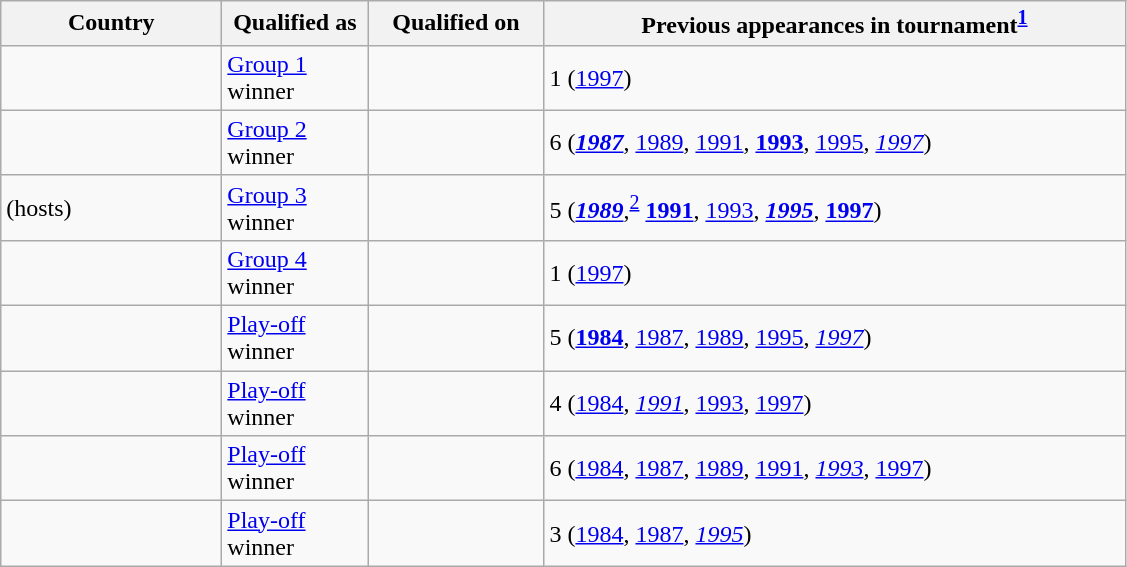<table class="wikitable sortable">
<tr>
<th scope="col" width="140">Country</th>
<th scope="col" width="90">Qualified as</th>
<th scope="col" width="110">Qualified on</th>
<th scope="col" width="380">Previous appearances in tournament<sup><a href='#'>1</a></sup></th>
</tr>
<tr>
<td></td>
<td><a href='#'>Group 1</a> winner</td>
<td></td>
<td>1 (<a href='#'>1997</a>)</td>
</tr>
<tr>
<td></td>
<td><a href='#'>Group 2</a> winner</td>
<td></td>
<td>6 (<strong><em><a href='#'>1987</a></em></strong>, <a href='#'>1989</a>, <a href='#'>1991</a>, <strong><a href='#'>1993</a></strong>, <a href='#'>1995</a>, <em><a href='#'>1997</a></em>)</td>
</tr>
<tr>
<td> (hosts)</td>
<td><a href='#'>Group 3</a> winner</td>
<td></td>
<td>5 (<strong><em><a href='#'>1989</a></em></strong>,<sup><a href='#'>2</a></sup> <strong><a href='#'>1991</a></strong>, <a href='#'>1993</a>, <strong><em><a href='#'>1995</a></em></strong>, <strong><a href='#'>1997</a></strong>)</td>
</tr>
<tr>
<td></td>
<td><a href='#'>Group 4</a> winner</td>
<td></td>
<td>1 (<a href='#'>1997</a>)</td>
</tr>
<tr>
<td></td>
<td><a href='#'>Play-off</a> winner</td>
<td></td>
<td>5 (<strong><a href='#'>1984</a></strong>, <a href='#'>1987</a>, <a href='#'>1989</a>, <a href='#'>1995</a>, <em><a href='#'>1997</a></em>)</td>
</tr>
<tr>
<td></td>
<td><a href='#'>Play-off</a> winner</td>
<td></td>
<td>4 (<a href='#'>1984</a>, <em><a href='#'>1991</a></em>, <a href='#'>1993</a>, <a href='#'>1997</a>)</td>
</tr>
<tr>
<td></td>
<td><a href='#'>Play-off</a> winner</td>
<td></td>
<td>6 (<a href='#'>1984</a>, <a href='#'>1987</a>, <a href='#'>1989</a>, <a href='#'>1991</a>, <em><a href='#'>1993</a></em>, <a href='#'>1997</a>)</td>
</tr>
<tr>
<td></td>
<td><a href='#'>Play-off</a> winner</td>
<td></td>
<td>3 (<a href='#'>1984</a>, <a href='#'>1987</a>, <em><a href='#'>1995</a></em>)</td>
</tr>
</table>
